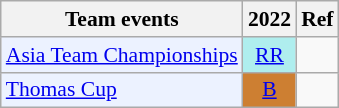<table class="wikitable" style="font-size: 90%; text-align:center">
<tr>
<th>Team events</th>
<th>2022</th>
<th>Ref</th>
</tr>
<tr>
<td bgcolor="#ECF2FF"; align="left"><a href='#'>Asia Team Championships</a></td>
<td bgcolor="#afeeee"><a href='#'>RR</a></td>
<td></td>
</tr>
<tr>
<td bgcolor="#ECF2FF"; align="left"><a href='#'>Thomas Cup</a></td>
<td bgcolor=CD7F32><a href='#'>B</a></td>
<td></td>
</tr>
</table>
